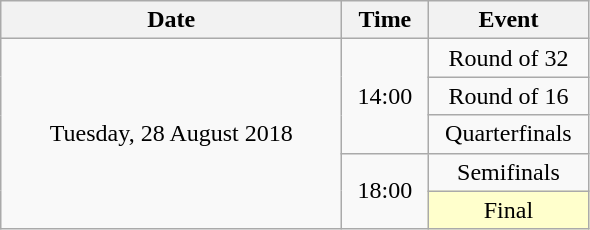<table class = "wikitable" style="text-align:center;">
<tr>
<th width=220>Date</th>
<th width=50>Time</th>
<th width=100>Event</th>
</tr>
<tr>
<td rowspan=5>Tuesday, 28 August 2018</td>
<td rowspan=3>14:00</td>
<td>Round of 32</td>
</tr>
<tr>
<td>Round of 16</td>
</tr>
<tr>
<td>Quarterfinals</td>
</tr>
<tr>
<td rowspan=2>18:00</td>
<td>Semifinals</td>
</tr>
<tr>
<td bgcolor=ffffcc>Final</td>
</tr>
</table>
